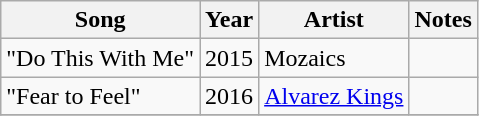<table class="wikitable sortable">
<tr>
<th>Song</th>
<th>Year</th>
<th>Artist</th>
<th class="unsortable">Notes</th>
</tr>
<tr>
<td>"Do This With Me"</td>
<td>2015</td>
<td>Mozaics</td>
<td></td>
</tr>
<tr>
<td>"Fear to Feel"</td>
<td>2016</td>
<td><a href='#'>Alvarez Kings</a></td>
<td></td>
</tr>
<tr>
</tr>
</table>
